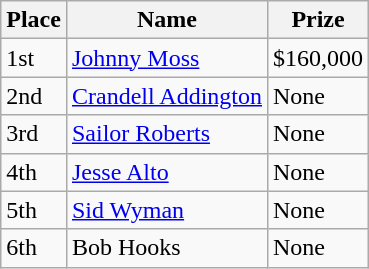<table class="wikitable">
<tr>
<th bgcolor="#FFEBAD">Place</th>
<th bgcolor="#FFEBAD">Name</th>
<th bgcolor="#FFEBAD">Prize</th>
</tr>
<tr>
<td>1st</td>
<td><a href='#'>Johnny Moss</a></td>
<td>$160,000</td>
</tr>
<tr>
<td>2nd</td>
<td><a href='#'>Crandell Addington</a></td>
<td>None</td>
</tr>
<tr>
<td>3rd</td>
<td><a href='#'>Sailor Roberts</a></td>
<td>None</td>
</tr>
<tr>
<td>4th</td>
<td><a href='#'>Jesse Alto</a></td>
<td>None</td>
</tr>
<tr>
<td>5th</td>
<td><a href='#'>Sid Wyman</a></td>
<td>None</td>
</tr>
<tr>
<td>6th</td>
<td>Bob Hooks</td>
<td>None</td>
</tr>
</table>
